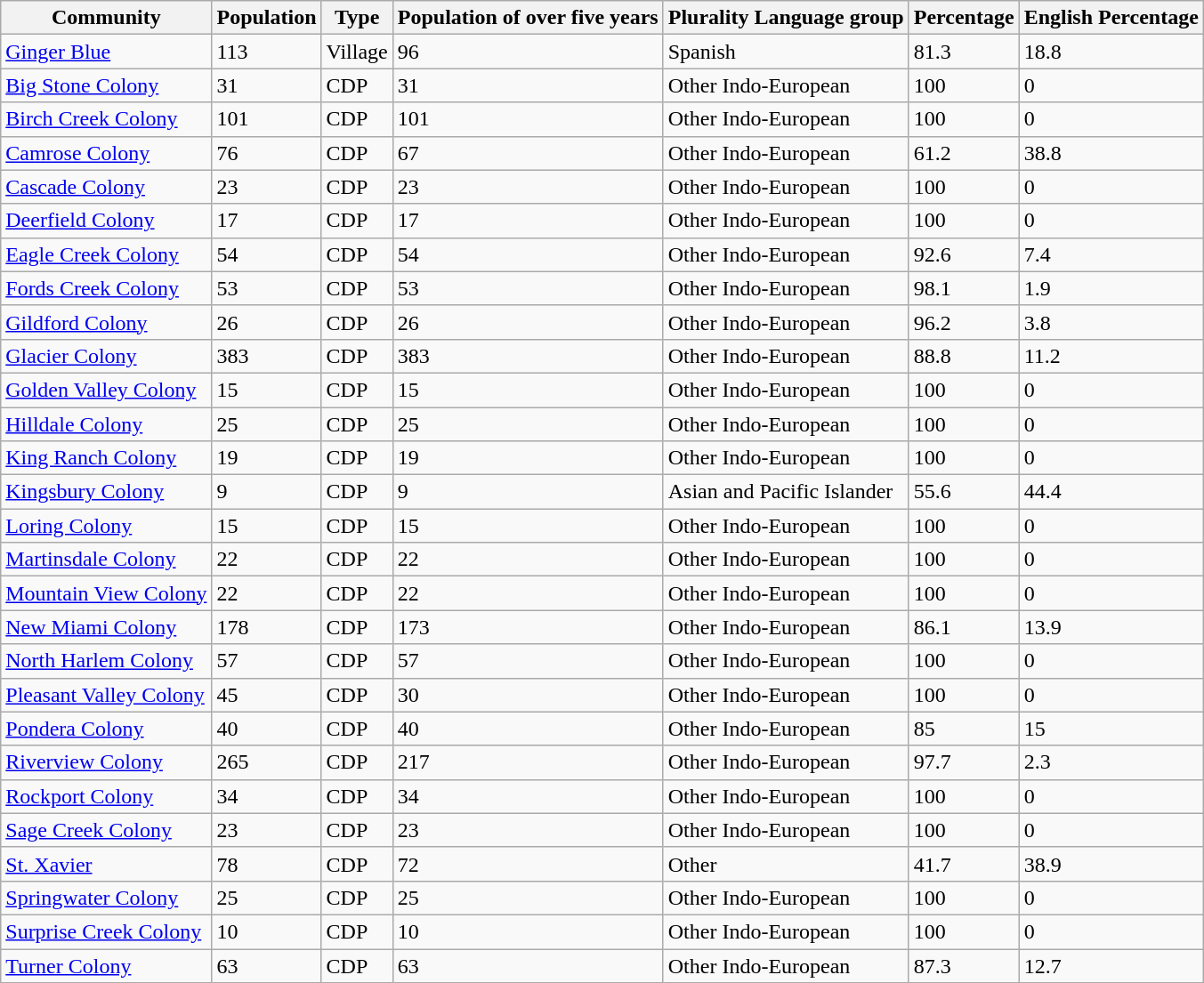<table class="wikitable sortable">
<tr>
<th>Community</th>
<th>Population</th>
<th>Type</th>
<th>Population of over five years</th>
<th>Plurality Language group</th>
<th>Percentage</th>
<th>English Percentage</th>
</tr>
<tr>
<td><a href='#'>Ginger Blue</a></td>
<td>113</td>
<td>Village</td>
<td>96</td>
<td>Spanish</td>
<td>81.3</td>
<td>18.8</td>
</tr>
<tr>
<td><a href='#'>Big Stone Colony</a></td>
<td>31</td>
<td>CDP</td>
<td>31</td>
<td>Other Indo-European</td>
<td>100</td>
<td>0</td>
</tr>
<tr>
<td><a href='#'>Birch Creek Colony</a></td>
<td>101</td>
<td>CDP</td>
<td>101</td>
<td>Other Indo-European</td>
<td>100</td>
<td>0</td>
</tr>
<tr>
<td><a href='#'>Camrose Colony</a></td>
<td>76</td>
<td>CDP</td>
<td>67</td>
<td>Other Indo-European</td>
<td>61.2</td>
<td>38.8</td>
</tr>
<tr>
<td><a href='#'>Cascade Colony</a></td>
<td>23</td>
<td>CDP</td>
<td>23</td>
<td>Other Indo-European</td>
<td>100</td>
<td>0</td>
</tr>
<tr>
<td><a href='#'>Deerfield Colony</a></td>
<td>17</td>
<td>CDP</td>
<td>17</td>
<td>Other Indo-European</td>
<td>100</td>
<td>0</td>
</tr>
<tr>
<td><a href='#'>Eagle Creek Colony</a></td>
<td>54</td>
<td>CDP</td>
<td>54</td>
<td>Other Indo-European</td>
<td>92.6</td>
<td>7.4</td>
</tr>
<tr>
<td><a href='#'>Fords Creek Colony</a></td>
<td>53</td>
<td>CDP</td>
<td>53</td>
<td>Other Indo-European</td>
<td>98.1</td>
<td>1.9</td>
</tr>
<tr>
<td><a href='#'>Gildford Colony</a></td>
<td>26</td>
<td>CDP</td>
<td>26</td>
<td>Other Indo-European</td>
<td>96.2</td>
<td>3.8</td>
</tr>
<tr>
<td><a href='#'>Glacier Colony</a></td>
<td>383</td>
<td>CDP</td>
<td>383</td>
<td>Other Indo-European</td>
<td>88.8</td>
<td>11.2</td>
</tr>
<tr>
<td><a href='#'>Golden Valley Colony</a></td>
<td>15</td>
<td>CDP</td>
<td>15</td>
<td>Other Indo-European</td>
<td>100</td>
<td>0</td>
</tr>
<tr>
<td><a href='#'>Hilldale Colony</a></td>
<td>25</td>
<td>CDP</td>
<td>25</td>
<td>Other Indo-European</td>
<td>100</td>
<td>0</td>
</tr>
<tr>
<td><a href='#'>King Ranch Colony</a></td>
<td>19</td>
<td>CDP</td>
<td>19</td>
<td>Other Indo-European</td>
<td>100</td>
<td>0</td>
</tr>
<tr>
<td><a href='#'>Kingsbury Colony</a></td>
<td>9</td>
<td>CDP</td>
<td>9</td>
<td>Asian and Pacific Islander</td>
<td>55.6</td>
<td>44.4</td>
</tr>
<tr>
<td><a href='#'>Loring Colony</a></td>
<td>15</td>
<td>CDP</td>
<td>15</td>
<td>Other Indo-European</td>
<td>100</td>
<td>0</td>
</tr>
<tr>
<td><a href='#'>Martinsdale Colony</a></td>
<td>22</td>
<td>CDP</td>
<td>22</td>
<td>Other Indo-European</td>
<td>100</td>
<td>0</td>
</tr>
<tr>
<td><a href='#'>Mountain View Colony</a></td>
<td>22</td>
<td>CDP</td>
<td>22</td>
<td>Other Indo-European</td>
<td>100</td>
<td>0</td>
</tr>
<tr>
<td><a href='#'>New Miami Colony</a></td>
<td>178</td>
<td>CDP</td>
<td>173</td>
<td>Other Indo-European</td>
<td>86.1</td>
<td>13.9</td>
</tr>
<tr>
<td><a href='#'>North Harlem Colony</a></td>
<td>57</td>
<td>CDP</td>
<td>57</td>
<td>Other Indo-European</td>
<td>100</td>
<td>0</td>
</tr>
<tr>
<td><a href='#'>Pleasant Valley Colony</a></td>
<td>45</td>
<td>CDP</td>
<td>30</td>
<td>Other Indo-European</td>
<td>100</td>
<td>0</td>
</tr>
<tr>
<td><a href='#'>Pondera Colony</a></td>
<td>40</td>
<td>CDP</td>
<td>40</td>
<td>Other Indo-European</td>
<td>85</td>
<td>15</td>
</tr>
<tr>
<td><a href='#'>Riverview Colony</a></td>
<td>265</td>
<td>CDP</td>
<td>217</td>
<td>Other Indo-European</td>
<td>97.7</td>
<td>2.3</td>
</tr>
<tr>
<td><a href='#'>Rockport Colony</a></td>
<td>34</td>
<td>CDP</td>
<td>34</td>
<td>Other Indo-European</td>
<td>100</td>
<td>0</td>
</tr>
<tr>
<td><a href='#'>Sage Creek Colony</a></td>
<td>23</td>
<td>CDP</td>
<td>23</td>
<td>Other Indo-European</td>
<td>100</td>
<td>0</td>
</tr>
<tr>
<td><a href='#'>St. Xavier</a></td>
<td>78</td>
<td>CDP</td>
<td>72</td>
<td>Other</td>
<td>41.7</td>
<td>38.9</td>
</tr>
<tr>
<td><a href='#'>Springwater Colony</a></td>
<td>25</td>
<td>CDP</td>
<td>25</td>
<td>Other Indo-European</td>
<td>100</td>
<td>0</td>
</tr>
<tr>
<td><a href='#'>Surprise Creek Colony</a></td>
<td>10</td>
<td>CDP</td>
<td>10</td>
<td>Other Indo-European</td>
<td>100</td>
<td>0</td>
</tr>
<tr>
<td><a href='#'>Turner Colony</a></td>
<td>63</td>
<td>CDP</td>
<td>63</td>
<td>Other Indo-European</td>
<td>87.3</td>
<td>12.7</td>
</tr>
</table>
